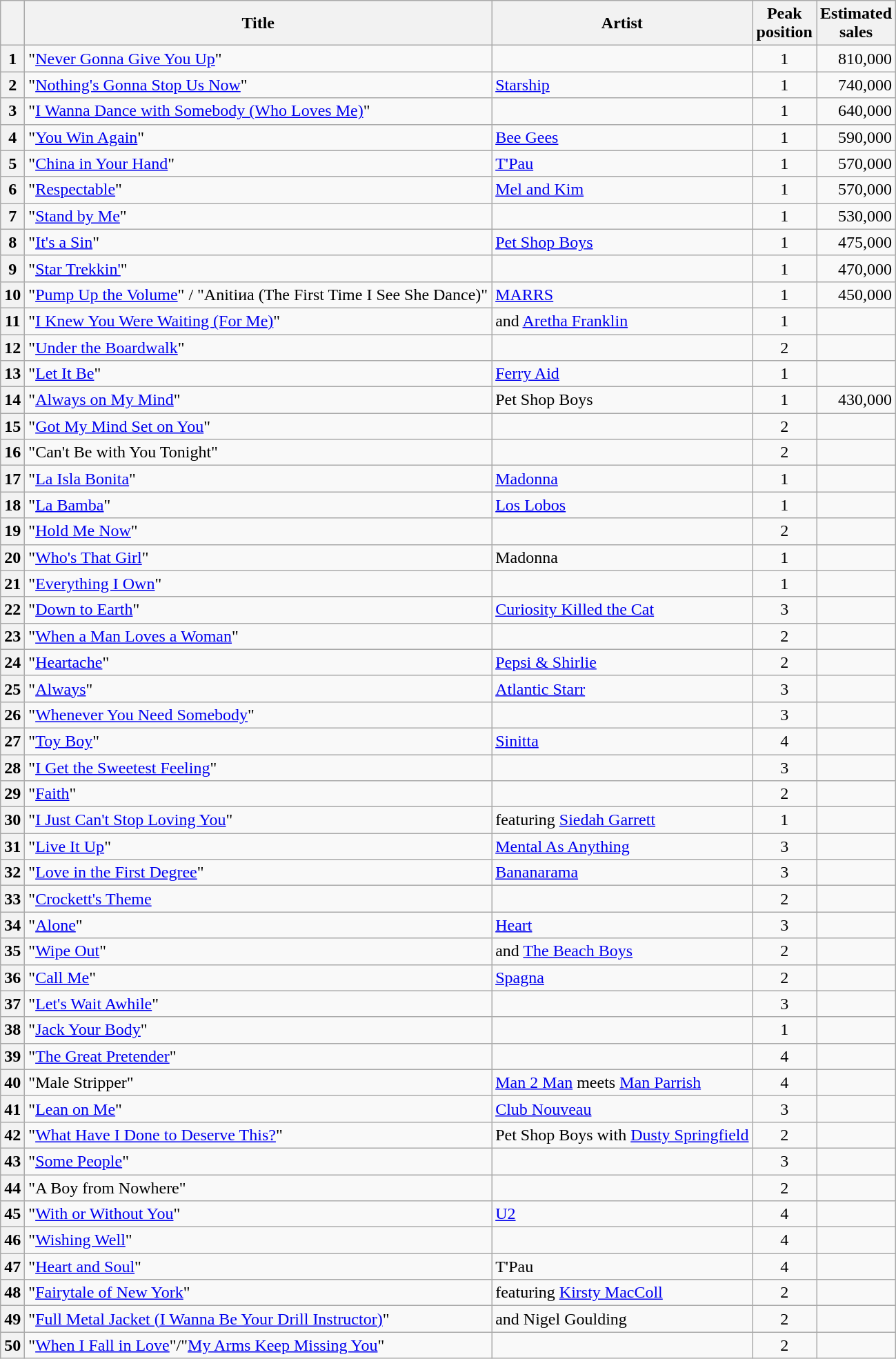<table class="wikitable sortable plainrowheaders">
<tr>
<th scope=col></th>
<th scope=col>Title</th>
<th scope=col>Artist</th>
<th scope=col>Peak<br>position</th>
<th scope=col>Estimated<br>sales</th>
</tr>
<tr>
<th scope=row style="text-align:center;">1</th>
<td>"<a href='#'>Never Gonna Give You Up</a>"</td>
<td></td>
<td align="center">1</td>
<td align="right">810,000</td>
</tr>
<tr>
<th scope=row style="text-align:center;">2</th>
<td>"<a href='#'>Nothing's Gonna Stop Us Now</a>"</td>
<td><a href='#'>Starship</a></td>
<td align="center">1</td>
<td align="right">740,000</td>
</tr>
<tr>
<th scope=row style="text-align:center;">3</th>
<td>"<a href='#'>I Wanna Dance with Somebody (Who Loves Me)</a>"</td>
<td></td>
<td align="center">1</td>
<td align="right">640,000</td>
</tr>
<tr>
<th scope=row style="text-align:center;">4</th>
<td>"<a href='#'>You Win Again</a>"</td>
<td><a href='#'>Bee Gees</a></td>
<td align="center">1</td>
<td align="right">590,000</td>
</tr>
<tr>
<th scope=row style="text-align:center;">5</th>
<td>"<a href='#'>China in Your Hand</a>"</td>
<td><a href='#'>T'Pau</a></td>
<td align="center">1</td>
<td align="right">570,000</td>
</tr>
<tr>
<th scope=row style="text-align:center;">6</th>
<td>"<a href='#'>Respectable</a>"</td>
<td><a href='#'>Mel and Kim</a></td>
<td align="center">1</td>
<td align="right">570,000</td>
</tr>
<tr>
<th scope=row style="text-align:center;">7</th>
<td>"<a href='#'>Stand by Me</a>"</td>
<td></td>
<td align="center">1</td>
<td align="right">530,000</td>
</tr>
<tr>
<th scope=row style="text-align:center;">8</th>
<td>"<a href='#'>It's a Sin</a>"</td>
<td><a href='#'>Pet Shop Boys</a></td>
<td align="center">1</td>
<td align="right">475,000</td>
</tr>
<tr>
<th scope=row style="text-align:center;">9</th>
<td>"<a href='#'>Star Trekkin'</a>"</td>
<td></td>
<td align="center">1</td>
<td align="right">470,000</td>
</tr>
<tr>
<th scope=row style="text-align:center;">10</th>
<td>"<a href='#'>Pump Up the Volume</a>" / "Anitiиa (The First Time I See She Dance)"</td>
<td><a href='#'>MARRS</a></td>
<td align="center">1</td>
<td align="right">450,000</td>
</tr>
<tr>
<th scope=row style="text-align:center;">11</th>
<td>"<a href='#'>I Knew You Were Waiting (For Me)</a>"</td>
<td> and <a href='#'>Aretha Franklin</a></td>
<td align="center">1</td>
<td></td>
</tr>
<tr>
<th scope=row style="text-align:center;">12</th>
<td>"<a href='#'>Under the Boardwalk</a>"</td>
<td></td>
<td align="center">2</td>
<td></td>
</tr>
<tr>
<th scope=row style="text-align:center;">13</th>
<td>"<a href='#'>Let It Be</a>"</td>
<td><a href='#'>Ferry Aid</a></td>
<td align="center">1</td>
<td></td>
</tr>
<tr>
<th scope=row style="text-align:center;">14</th>
<td>"<a href='#'>Always on My Mind</a>"</td>
<td>Pet Shop Boys</td>
<td align="center">1</td>
<td align="right">430,000</td>
</tr>
<tr>
<th scope=row style="text-align:center;">15</th>
<td>"<a href='#'>Got My Mind Set on You</a>"</td>
<td></td>
<td align="center">2</td>
<td></td>
</tr>
<tr>
<th scope=row style="text-align:center;">16</th>
<td>"Can't Be with You Tonight"</td>
<td></td>
<td align="center">2</td>
<td></td>
</tr>
<tr>
<th scope=row style="text-align:center;">17</th>
<td>"<a href='#'>La Isla Bonita</a>"</td>
<td><a href='#'>Madonna</a></td>
<td align="center">1</td>
<td></td>
</tr>
<tr>
<th scope=row style="text-align:center;">18</th>
<td>"<a href='#'>La Bamba</a>"</td>
<td><a href='#'>Los Lobos</a></td>
<td align="center">1</td>
<td></td>
</tr>
<tr>
<th scope=row style="text-align:center;">19</th>
<td>"<a href='#'>Hold Me Now</a>"</td>
<td></td>
<td align="center">2</td>
<td></td>
</tr>
<tr>
<th scope=row style="text-align:center;">20</th>
<td>"<a href='#'>Who's That Girl</a>"</td>
<td>Madonna</td>
<td align="center">1</td>
<td></td>
</tr>
<tr>
<th scope=row style="text-align:center;">21</th>
<td>"<a href='#'>Everything I Own</a>"</td>
<td></td>
<td align="center">1</td>
<td></td>
</tr>
<tr>
<th scope=row style="text-align:center;">22</th>
<td>"<a href='#'>Down to Earth</a>"</td>
<td><a href='#'>Curiosity Killed the Cat</a></td>
<td align="center">3</td>
<td></td>
</tr>
<tr>
<th scope=row style="text-align:center;">23</th>
<td>"<a href='#'>When a Man Loves a Woman</a>"</td>
<td></td>
<td align="center">2</td>
<td></td>
</tr>
<tr>
<th scope=row style="text-align:center;">24</th>
<td>"<a href='#'>Heartache</a>"</td>
<td><a href='#'>Pepsi & Shirlie</a></td>
<td align="center">2</td>
<td></td>
</tr>
<tr>
<th scope=row style="text-align:center;">25</th>
<td>"<a href='#'>Always</a>"</td>
<td><a href='#'>Atlantic Starr</a></td>
<td align="center">3</td>
<td></td>
</tr>
<tr>
<th scope=row style="text-align:center;">26</th>
<td>"<a href='#'>Whenever You Need Somebody</a>"</td>
<td></td>
<td align="center">3</td>
<td></td>
</tr>
<tr>
<th scope=row style="text-align:center;">27</th>
<td>"<a href='#'>Toy Boy</a>"</td>
<td><a href='#'>Sinitta</a></td>
<td align="center">4</td>
<td></td>
</tr>
<tr>
<th scope=row style="text-align:center;">28</th>
<td>"<a href='#'>I Get the Sweetest Feeling</a>"</td>
<td></td>
<td align="center">3</td>
<td></td>
</tr>
<tr>
<th scope=row style="text-align:center;">29</th>
<td>"<a href='#'>Faith</a>"</td>
<td></td>
<td align="center">2</td>
<td></td>
</tr>
<tr>
<th scope=row style="text-align:center;">30</th>
<td>"<a href='#'>I Just Can't Stop Loving You</a>"</td>
<td> featuring <a href='#'>Siedah Garrett</a></td>
<td align="center">1</td>
<td></td>
</tr>
<tr>
<th scope=row style="text-align:center;">31</th>
<td>"<a href='#'>Live It Up</a>"</td>
<td><a href='#'>Mental As Anything</a></td>
<td align="center">3</td>
<td></td>
</tr>
<tr>
<th scope=row style="text-align:center;">32</th>
<td>"<a href='#'>Love in the First Degree</a>"</td>
<td><a href='#'>Bananarama</a></td>
<td align="center">3</td>
<td></td>
</tr>
<tr>
<th scope=row style="text-align:center;">33</th>
<td>"<a href='#'>Crockett's Theme</a></td>
<td></td>
<td align="center">2</td>
<td></td>
</tr>
<tr>
<th scope=row style="text-align:center;">34</th>
<td>"<a href='#'>Alone</a>"</td>
<td><a href='#'>Heart</a></td>
<td align="center">3</td>
<td></td>
</tr>
<tr>
<th scope=row style="text-align:center;">35</th>
<td>"<a href='#'>Wipe Out</a>"</td>
<td> and <a href='#'>The Beach Boys</a></td>
<td align="center">2</td>
<td></td>
</tr>
<tr>
<th scope=row style="text-align:center;">36</th>
<td>"<a href='#'>Call Me</a>"</td>
<td><a href='#'>Spagna</a></td>
<td align="center">2</td>
<td></td>
</tr>
<tr>
<th scope=row style="text-align:center;">37</th>
<td>"<a href='#'>Let's Wait Awhile</a>"</td>
<td></td>
<td align="center">3</td>
<td></td>
</tr>
<tr>
<th scope=row style="text-align:center;">38</th>
<td>"<a href='#'>Jack Your Body</a>"</td>
<td></td>
<td align="center">1</td>
<td></td>
</tr>
<tr>
<th scope=row style="text-align:center;">39</th>
<td>"<a href='#'>The Great Pretender</a>"</td>
<td></td>
<td align="center">4</td>
<td></td>
</tr>
<tr>
<th scope=row style="text-align:center;">40</th>
<td>"Male Stripper"</td>
<td><a href='#'>Man 2 Man</a> meets <a href='#'>Man Parrish</a></td>
<td align="center">4</td>
<td></td>
</tr>
<tr>
<th scope=row style="text-align:center;">41</th>
<td>"<a href='#'>Lean on Me</a>"</td>
<td><a href='#'>Club Nouveau</a></td>
<td align="center">3</td>
<td></td>
</tr>
<tr>
<th scope=row style="text-align:center;">42</th>
<td>"<a href='#'>What Have I Done to Deserve This?</a>"</td>
<td>Pet Shop Boys with <a href='#'>Dusty Springfield</a></td>
<td align="center">2</td>
<td></td>
</tr>
<tr>
<th scope=row style="text-align:center;">43</th>
<td>"<a href='#'>Some People</a>"</td>
<td></td>
<td align="center">3</td>
<td></td>
</tr>
<tr>
<th scope=row style="text-align:center;">44</th>
<td>"A Boy from Nowhere"</td>
<td></td>
<td align="center">2</td>
<td></td>
</tr>
<tr>
<th scope=row style="text-align:center;">45</th>
<td>"<a href='#'>With or Without You</a>"</td>
<td><a href='#'>U2</a></td>
<td align="center">4</td>
<td></td>
</tr>
<tr>
<th scope=row style="text-align:center;">46</th>
<td>"<a href='#'>Wishing Well</a>"</td>
<td></td>
<td align="center">4</td>
<td></td>
</tr>
<tr>
<th scope=row style="text-align:center;">47</th>
<td>"<a href='#'>Heart and Soul</a>"</td>
<td>T'Pau</td>
<td align="center">4</td>
<td></td>
</tr>
<tr>
<th scope=row style="text-align:center;">48</th>
<td>"<a href='#'>Fairytale of New York</a>"</td>
<td> featuring <a href='#'>Kirsty MacColl</a></td>
<td align="center">2</td>
<td></td>
</tr>
<tr>
<th scope=row style="text-align:center;">49</th>
<td>"<a href='#'>Full Metal Jacket (I Wanna Be Your Drill Instructor)</a>"</td>
<td> and Nigel Goulding</td>
<td align="center">2</td>
<td></td>
</tr>
<tr>
<th scope=row style="text-align:center;">50</th>
<td>"<a href='#'>When I Fall in Love</a>"/"<a href='#'>My Arms Keep Missing You</a>"</td>
<td></td>
<td align="center">2</td>
<td></td>
</tr>
</table>
